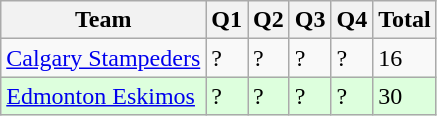<table class="wikitable">
<tr>
<th>Team</th>
<th>Q1</th>
<th>Q2</th>
<th>Q3</th>
<th>Q4</th>
<th>Total</th>
</tr>
<tr>
<td><a href='#'>Calgary Stampeders</a></td>
<td>?</td>
<td>?</td>
<td>?</td>
<td>?</td>
<td>16</td>
</tr>
<tr style="background-color:#ddffdd">
<td><a href='#'>Edmonton Eskimos</a></td>
<td>?</td>
<td>?</td>
<td>?</td>
<td>?</td>
<td>30</td>
</tr>
</table>
